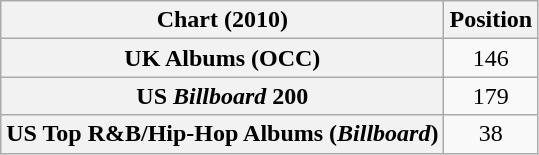<table class="wikitable sortable plainrowheaders" style="text-align:center">
<tr>
<th scope="col">Chart (2010)</th>
<th scope="col">Position</th>
</tr>
<tr>
<th scope="row">UK Albums (OCC)</th>
<td>146</td>
</tr>
<tr>
<th scope="row">US <em>Billboard</em> 200</th>
<td>179</td>
</tr>
<tr>
<th scope="row">US Top R&B/Hip-Hop Albums (<em>Billboard</em>)</th>
<td>38</td>
</tr>
</table>
